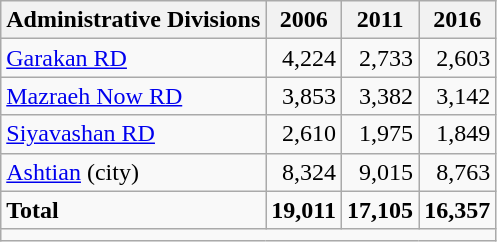<table class="wikitable">
<tr>
<th>Administrative Divisions</th>
<th>2006</th>
<th>2011</th>
<th>2016</th>
</tr>
<tr>
<td><a href='#'>Garakan RD</a></td>
<td style="text-align: right;">4,224</td>
<td style="text-align: right;">2,733</td>
<td style="text-align: right;">2,603</td>
</tr>
<tr>
<td><a href='#'>Mazraeh Now RD</a></td>
<td style="text-align: right;">3,853</td>
<td style="text-align: right;">3,382</td>
<td style="text-align: right;">3,142</td>
</tr>
<tr>
<td><a href='#'>Siyavashan RD</a></td>
<td style="text-align: right;">2,610</td>
<td style="text-align: right;">1,975</td>
<td style="text-align: right;">1,849</td>
</tr>
<tr>
<td><a href='#'>Ashtian</a> (city)</td>
<td style="text-align: right;">8,324</td>
<td style="text-align: right;">9,015</td>
<td style="text-align: right;">8,763</td>
</tr>
<tr>
<td><strong>Total</strong></td>
<td style="text-align: right;"><strong>19,011</strong></td>
<td style="text-align: right;"><strong>17,105</strong></td>
<td style="text-align: right;"><strong>16,357</strong></td>
</tr>
<tr>
<td colspan=4></td>
</tr>
</table>
